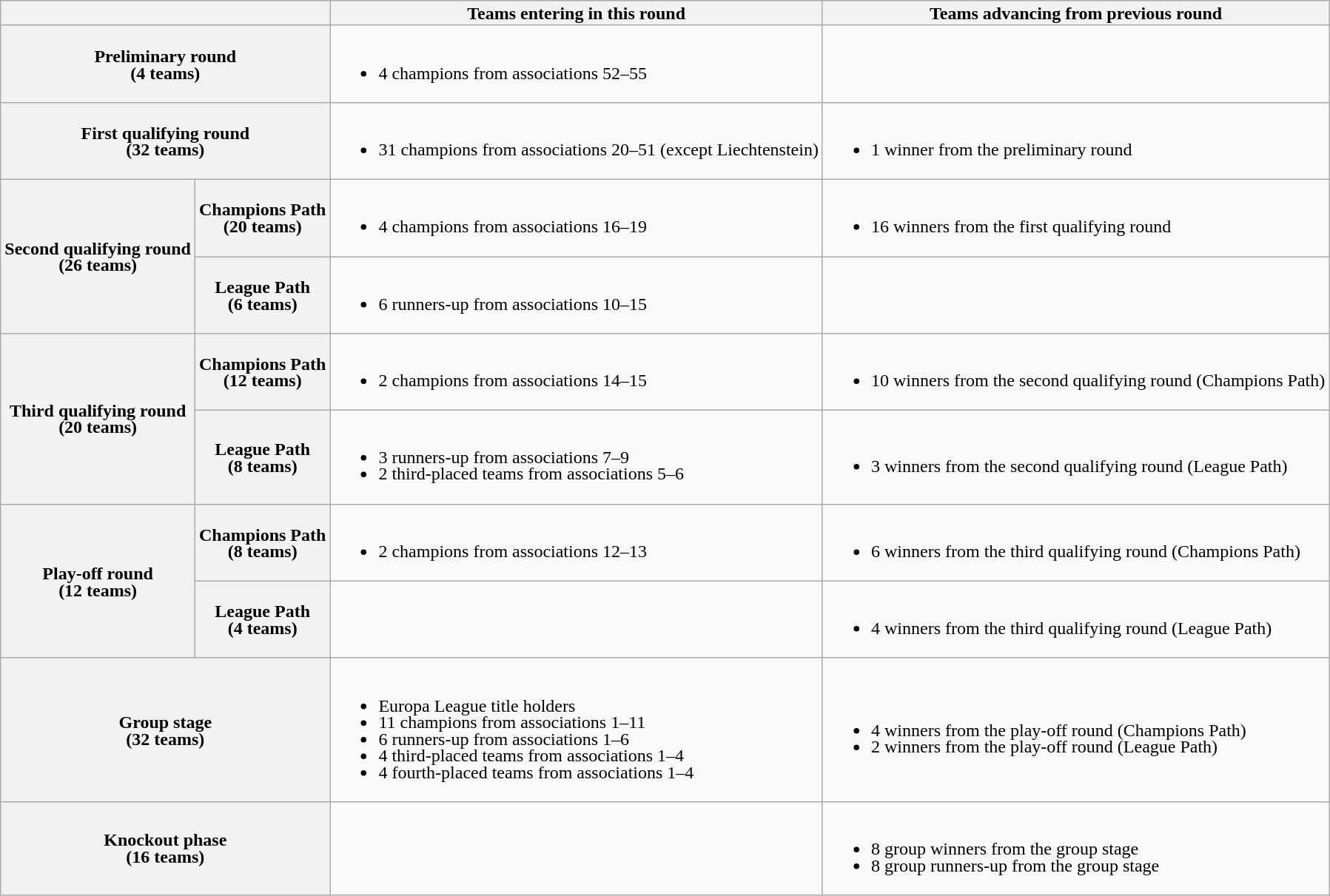<table class="wikitable" style="line-height:15px;">
<tr>
<th colspan=2></th>
<th>Teams entering in this round</th>
<th>Teams advancing from previous round</th>
</tr>
<tr>
<th colspan=2>Preliminary round<br>(4 teams)</th>
<td><br><ul><li>4 champions from associations 52–55</li></ul></td>
<td></td>
</tr>
<tr>
<th colspan=2>First qualifying round<br>(32 teams)</th>
<td><br><ul><li>31 champions from associations 20–51 (except Liechtenstein)</li></ul></td>
<td><br><ul><li>1 winner from the preliminary round</li></ul></td>
</tr>
<tr>
<th rowspan=2>Second qualifying round<br>(26 teams)</th>
<th>Champions Path<br>(20 teams)</th>
<td><br><ul><li>4 champions from associations 16–19</li></ul></td>
<td><br><ul><li>16 winners from the first qualifying round</li></ul></td>
</tr>
<tr>
<th>League Path<br>(6 teams)</th>
<td><br><ul><li>6 runners-up from associations 10–15</li></ul></td>
<td></td>
</tr>
<tr>
<th rowspan=2>Third qualifying round<br>(20 teams)</th>
<th>Champions Path<br>(12 teams)</th>
<td><br><ul><li>2 champions from associations 14–15</li></ul></td>
<td><br><ul><li>10 winners from the second qualifying round (Champions Path)</li></ul></td>
</tr>
<tr>
<th>League Path<br>(8 teams)</th>
<td><br><ul><li>3 runners-up from associations 7–9</li><li>2 third-placed teams from associations 5–6</li></ul></td>
<td><br><ul><li>3 winners from the second qualifying round (League Path)</li></ul></td>
</tr>
<tr>
<th rowspan=2>Play-off round<br>(12 teams)</th>
<th>Champions Path<br>(8 teams)</th>
<td><br><ul><li>2 champions from associations 12–13</li></ul></td>
<td><br><ul><li>6 winners from the third qualifying round (Champions Path)</li></ul></td>
</tr>
<tr>
<th>League Path<br>(4 teams)</th>
<td></td>
<td><br><ul><li>4 winners from the third qualifying round (League Path)</li></ul></td>
</tr>
<tr>
<th colspan=2>Group stage<br>(32 teams)</th>
<td><br><ul><li>Europa League title holders</li><li>11 champions from associations 1–11</li><li>6 runners-up from associations 1–6</li><li>4 third-placed teams from associations 1–4</li><li>4 fourth-placed teams from associations 1–4</li></ul></td>
<td><br><ul><li>4 winners from the play-off round (Champions Path)</li><li>2 winners from the play-off round (League Path)</li></ul></td>
</tr>
<tr>
<th colspan=2>Knockout phase<br>(16 teams)</th>
<td></td>
<td><br><ul><li>8 group winners from the group stage</li><li>8 group runners-up from the group stage</li></ul></td>
</tr>
</table>
